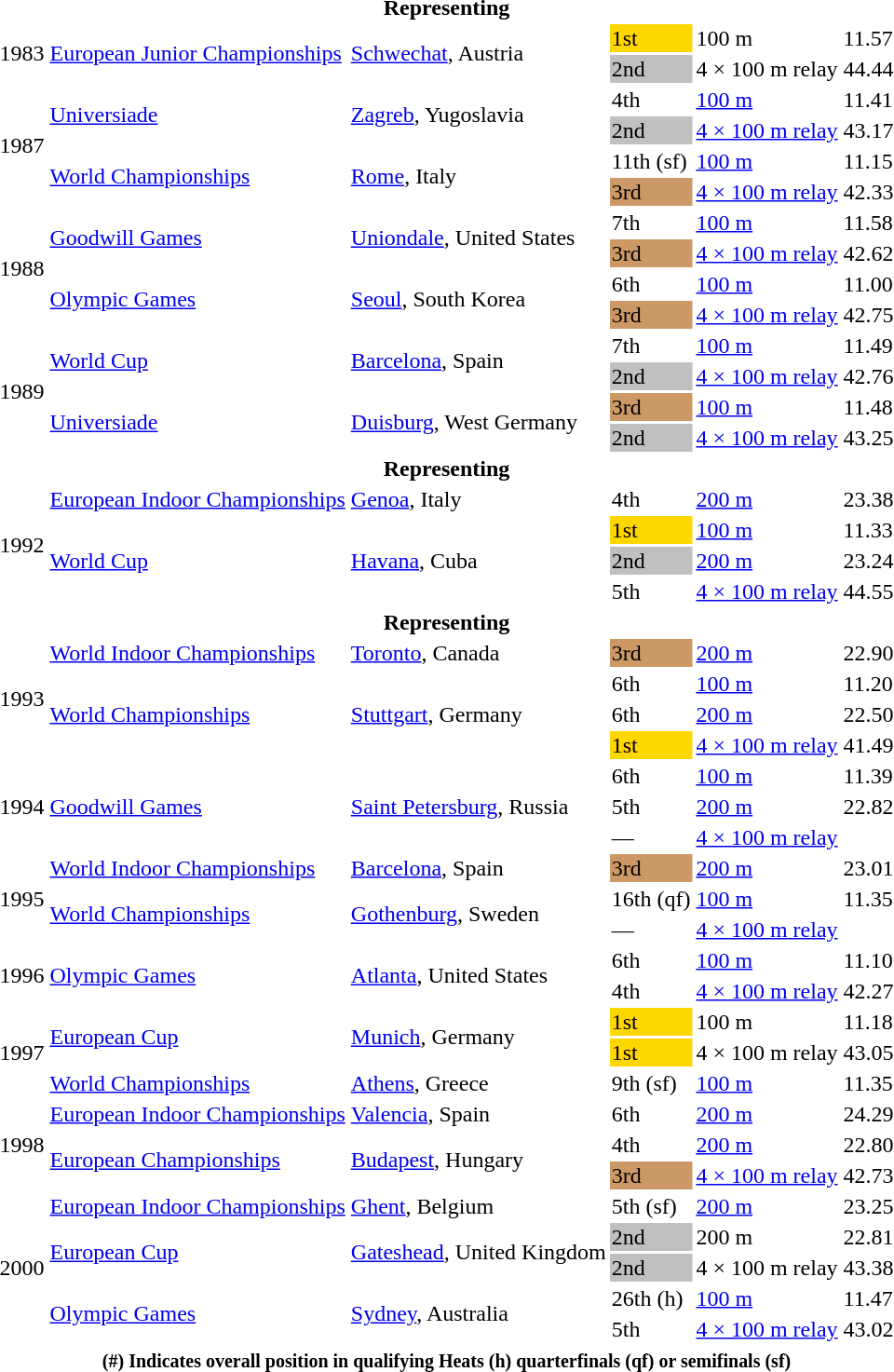<table>
<tr>
<th colspan="6">Representing </th>
</tr>
<tr>
<td rowspan=2>1983</td>
<td rowspan=2><a href='#'>European Junior Championships</a></td>
<td rowspan=2><a href='#'>Schwechat</a>, Austria</td>
<td bgcolor=gold>1st</td>
<td>100 m</td>
<td>11.57</td>
</tr>
<tr>
<td bgcolor=silver>2nd</td>
<td>4 × 100 m relay</td>
<td>44.44</td>
</tr>
<tr>
<td rowspan=4>1987</td>
<td rowspan=2><a href='#'>Universiade</a></td>
<td rowspan=2><a href='#'>Zagreb</a>, Yugoslavia</td>
<td>4th</td>
<td><a href='#'>100 m</a></td>
<td>11.41</td>
</tr>
<tr>
<td bgcolor=silver>2nd</td>
<td><a href='#'>4 × 100 m relay</a></td>
<td>43.17</td>
</tr>
<tr>
<td rowspan=2><a href='#'>World Championships</a></td>
<td rowspan=2><a href='#'>Rome</a>, Italy</td>
<td>11th (sf)</td>
<td><a href='#'>100 m</a></td>
<td>11.15</td>
</tr>
<tr>
<td bgcolor=cc9966>3rd</td>
<td><a href='#'>4 × 100 m relay</a></td>
<td>42.33</td>
</tr>
<tr>
<td rowspan=4>1988</td>
<td rowspan=2><a href='#'>Goodwill Games</a></td>
<td rowspan=2><a href='#'>Uniondale</a>, United States</td>
<td>7th</td>
<td><a href='#'>100 m</a></td>
<td>11.58</td>
</tr>
<tr>
<td bgcolor=cc9966>3rd</td>
<td><a href='#'>4 × 100 m relay</a></td>
<td>42.62</td>
</tr>
<tr>
<td rowspan=2><a href='#'>Olympic Games</a></td>
<td rowspan=2><a href='#'>Seoul</a>, South Korea</td>
<td>6th</td>
<td><a href='#'>100 m</a></td>
<td>11.00</td>
</tr>
<tr>
<td bgcolor="cc9966">3rd</td>
<td><a href='#'>4 × 100 m relay</a></td>
<td>42.75</td>
</tr>
<tr>
<td rowspan=4>1989</td>
<td rowspan=2><a href='#'>World Cup</a></td>
<td rowspan=2><a href='#'>Barcelona</a>, Spain</td>
<td>7th</td>
<td><a href='#'>100 m</a></td>
<td>11.49</td>
</tr>
<tr>
<td bgcolor=silver>2nd</td>
<td><a href='#'>4 × 100 m relay</a></td>
<td>42.76</td>
</tr>
<tr>
<td rowspan=2><a href='#'>Universiade</a></td>
<td rowspan=2><a href='#'>Duisburg</a>, West Germany</td>
<td bgcolor=cc9966>3rd</td>
<td><a href='#'>100 m</a></td>
<td>11.48</td>
</tr>
<tr>
<td bgcolor=silver>2nd</td>
<td><a href='#'>4 × 100 m relay</a></td>
<td>43.25</td>
</tr>
<tr>
<th colspan=6>Representing </th>
</tr>
<tr>
<td rowspan=4>1992</td>
<td><a href='#'>European Indoor Championships</a></td>
<td><a href='#'>Genoa</a>, Italy</td>
<td>4th</td>
<td><a href='#'>200 m</a></td>
<td>23.38</td>
</tr>
<tr>
<td rowspan=3><a href='#'>World Cup</a></td>
<td rowspan=3><a href='#'>Havana</a>, Cuba</td>
<td bgcolor=gold>1st</td>
<td><a href='#'>100 m</a></td>
<td>11.33</td>
</tr>
<tr>
<td bgcolor=silver>2nd</td>
<td><a href='#'>200 m</a></td>
<td>23.24</td>
</tr>
<tr>
<td>5th</td>
<td><a href='#'>4 × 100 m relay</a></td>
<td>44.55</td>
</tr>
<tr>
<th colspan="6">Representing </th>
</tr>
<tr>
<td rowspan=4>1993</td>
<td><a href='#'>World Indoor Championships</a></td>
<td><a href='#'>Toronto</a>, Canada</td>
<td bgcolor="cc9966">3rd</td>
<td><a href='#'>200 m</a></td>
<td>22.90</td>
</tr>
<tr>
<td rowspan=3><a href='#'>World Championships</a></td>
<td rowspan=3><a href='#'>Stuttgart</a>, Germany</td>
<td>6th</td>
<td><a href='#'>100 m</a></td>
<td>11.20</td>
</tr>
<tr>
<td>6th</td>
<td><a href='#'>200 m</a></td>
<td>22.50</td>
</tr>
<tr>
<td bgcolor=gold>1st</td>
<td><a href='#'>4 × 100 m relay</a></td>
<td>41.49</td>
</tr>
<tr>
<td rowspan=3>1994</td>
<td rowspan=3><a href='#'>Goodwill Games</a></td>
<td rowspan=3><a href='#'>Saint Petersburg</a>, Russia</td>
<td>6th</td>
<td><a href='#'>100 m</a></td>
<td>11.39</td>
</tr>
<tr>
<td>5th</td>
<td><a href='#'>200 m</a></td>
<td>22.82</td>
</tr>
<tr>
<td>—</td>
<td><a href='#'>4 × 100 m relay</a></td>
<td></td>
</tr>
<tr>
<td rowspan=3>1995</td>
<td><a href='#'>World Indoor Championships</a></td>
<td><a href='#'>Barcelona</a>, Spain</td>
<td bgcolor="cc9966">3rd</td>
<td><a href='#'>200 m</a></td>
<td>23.01</td>
</tr>
<tr>
<td rowspan=2><a href='#'>World Championships</a></td>
<td rowspan=2><a href='#'>Gothenburg</a>, Sweden</td>
<td>16th (qf)</td>
<td><a href='#'>100 m</a></td>
<td>11.35</td>
</tr>
<tr>
<td>—</td>
<td><a href='#'>4 × 100 m relay</a></td>
<td></td>
</tr>
<tr>
<td rowspan=2>1996</td>
<td rowspan=2><a href='#'>Olympic Games</a></td>
<td rowspan=2><a href='#'>Atlanta</a>, United States</td>
<td>6th</td>
<td><a href='#'>100 m</a></td>
<td>11.10</td>
</tr>
<tr>
<td>4th</td>
<td><a href='#'>4 × 100 m relay</a></td>
<td>42.27</td>
</tr>
<tr>
<td rowspan=3>1997</td>
<td rowspan=2><a href='#'>European Cup</a></td>
<td rowspan=2><a href='#'>Munich</a>, Germany</td>
<td bgcolor=gold>1st</td>
<td>100 m</td>
<td>11.18</td>
</tr>
<tr>
<td bgcolor=gold>1st</td>
<td>4 × 100 m relay</td>
<td>43.05</td>
</tr>
<tr>
<td><a href='#'>World Championships</a></td>
<td><a href='#'>Athens</a>, Greece</td>
<td>9th (sf)</td>
<td><a href='#'>100 m</a></td>
<td>11.35</td>
</tr>
<tr>
<td rowspan=3>1998</td>
<td><a href='#'>European Indoor Championships</a></td>
<td><a href='#'>Valencia</a>, Spain</td>
<td>6th</td>
<td><a href='#'>200 m</a></td>
<td>24.29</td>
</tr>
<tr>
<td rowspan=2><a href='#'>European Championships</a></td>
<td rowspan=2><a href='#'>Budapest</a>, Hungary</td>
<td>4th</td>
<td><a href='#'>200 m</a></td>
<td>22.80</td>
</tr>
<tr>
<td bgcolor="cc9966">3rd</td>
<td><a href='#'>4 × 100 m relay</a></td>
<td>42.73</td>
</tr>
<tr>
<td rowspan=5>2000</td>
<td><a href='#'>European Indoor Championships</a></td>
<td><a href='#'>Ghent</a>, Belgium</td>
<td>5th (sf)</td>
<td><a href='#'>200 m</a></td>
<td>23.25</td>
</tr>
<tr>
<td rowspan=2><a href='#'>European Cup</a></td>
<td rowspan=2><a href='#'>Gateshead</a>, United Kingdom</td>
<td bgcolor=silver>2nd</td>
<td>200 m</td>
<td>22.81</td>
</tr>
<tr>
<td bgcolor=silver>2nd</td>
<td>4 × 100 m relay</td>
<td>43.38</td>
</tr>
<tr>
<td rowspan=2><a href='#'>Olympic Games</a></td>
<td rowspan=2><a href='#'>Sydney</a>, Australia</td>
<td>26th (h)</td>
<td><a href='#'>100 m</a></td>
<td>11.47</td>
</tr>
<tr>
<td>5th</td>
<td><a href='#'>4 × 100 m relay</a></td>
<td>43.02</td>
</tr>
<tr>
<th colspan=6><small> <strong>(#) Indicates overall position in qualifying Heats (h) quarterfinals (qf) or semifinals (sf)</strong></small></th>
</tr>
</table>
